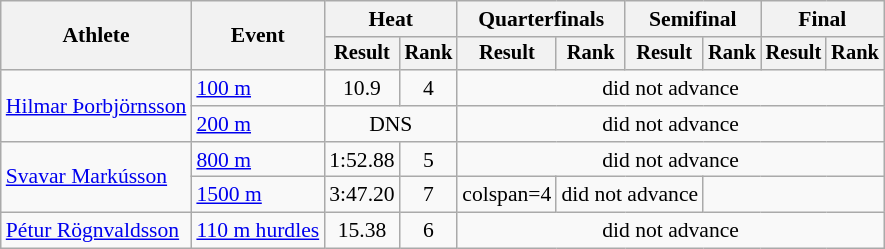<table class="wikitable" style="font-size:90%">
<tr>
<th rowspan="2">Athlete</th>
<th rowspan="2">Event</th>
<th colspan="2">Heat</th>
<th colspan="2">Quarterfinals</th>
<th colspan="2">Semifinal</th>
<th colspan="2">Final</th>
</tr>
<tr style="font-size:95%">
<th>Result</th>
<th>Rank</th>
<th>Result</th>
<th>Rank</th>
<th>Result</th>
<th>Rank</th>
<th>Result</th>
<th>Rank</th>
</tr>
<tr align=center>
<td align=left rowspan=2><a href='#'>Hilmar Þorbjörnsson</a></td>
<td align=left><a href='#'>100 m</a></td>
<td>10.9</td>
<td>4</td>
<td colspan=6>did not advance</td>
</tr>
<tr align=center>
<td align=left><a href='#'>200 m</a></td>
<td colspan=2>DNS</td>
<td colspan=6>did not advance</td>
</tr>
<tr align=center>
<td align=left rowspan=2><a href='#'>Svavar Markússon</a></td>
<td align=left><a href='#'>800 m</a></td>
<td>1:52.88</td>
<td>5</td>
<td colspan=6>did not advance</td>
</tr>
<tr align=center>
<td align=left><a href='#'>1500 m</a></td>
<td>3:47.20</td>
<td>7</td>
<td>colspan=4 </td>
<td colspan=2>did not advance</td>
</tr>
<tr align=center>
<td align=left><a href='#'>Pétur Rögnvaldsson</a></td>
<td align=left><a href='#'>110 m hurdles</a></td>
<td>15.38</td>
<td>6</td>
<td colspan=6>did not advance</td>
</tr>
</table>
